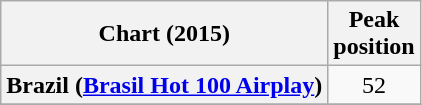<table class="wikitable sortable plainrowheaders" style="text-align:center">
<tr>
<th scope="col">Chart (2015)</th>
<th scope="col">Peak<br> position</th>
</tr>
<tr>
<th scope="row">Brazil (<a href='#'>Brasil Hot 100 Airplay</a>)</th>
<td align="center">52</td>
</tr>
<tr>
</tr>
</table>
